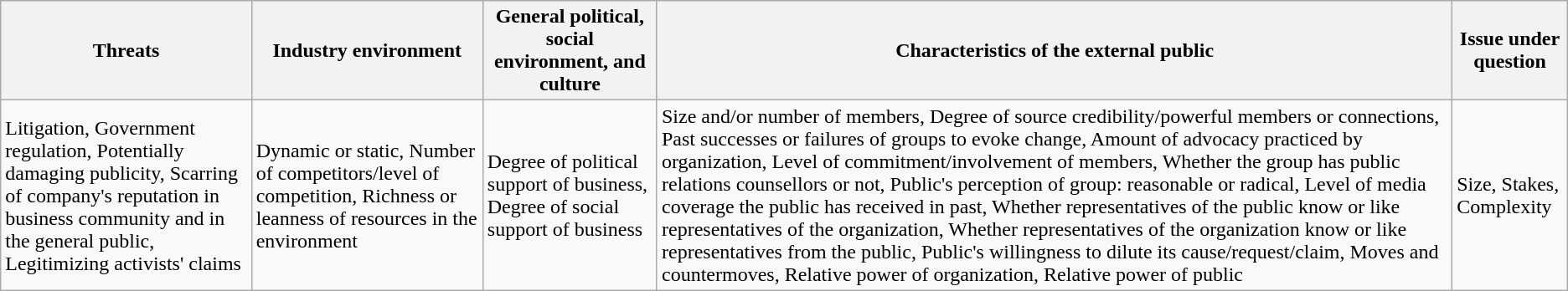<table class="wikitable">
<tr>
<th>Threats</th>
<th>Industry environment</th>
<th>General political, social environment, and culture</th>
<th>Characteristics of the external public</th>
<th>Issue under question</th>
</tr>
<tr>
<td>Litigation, Government regulation, Potentially damaging publicity, Scarring of company's reputation in business community and in the general public, Legitimizing activists' claims</td>
<td>Dynamic or static, Number of competitors/level of competition, Richness or leanness of resources in the environment</td>
<td>Degree of political support of business, Degree of social support of business</td>
<td>Size and/or number of members, Degree of source credibility/powerful members or connections, Past successes or failures of groups to evoke change, Amount of advocacy practiced by organization, Level of commitment/involvement of members, Whether the group has public relations counsellors or not, Public's perception of group: reasonable or radical, Level of media coverage the public has received in past, Whether representatives of the public know or like representatives of the organization, Whether representatives of the organization know or like representatives from the public, Public's willingness to dilute its cause/request/claim, Moves and countermoves, Relative power of organization, Relative power of public</td>
<td>Size, Stakes, Complexity</td>
</tr>
</table>
